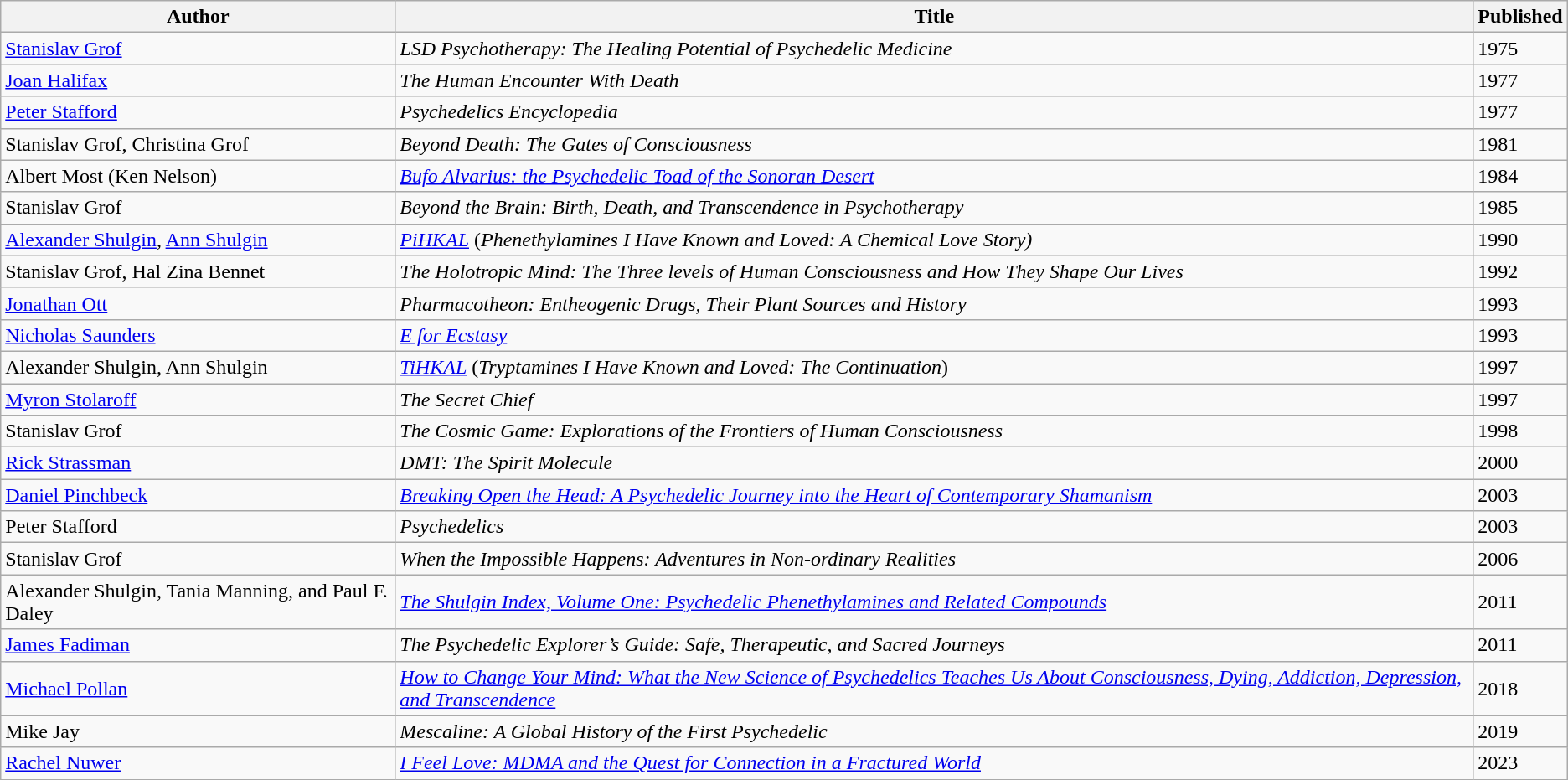<table class="wikitable sortable">
<tr>
<th>Author</th>
<th>Title</th>
<th>Published</th>
</tr>
<tr>
<td><a href='#'>Stanislav Grof</a></td>
<td><em>LSD Psychotherapy: The Healing Potential of Psychedelic Medicine</em></td>
<td>1975</td>
</tr>
<tr>
<td><a href='#'>Joan Halifax</a></td>
<td><em>The Human Encounter With Death</em></td>
<td>1977</td>
</tr>
<tr>
<td><a href='#'>Peter Stafford</a></td>
<td><em>Psychedelics Encyclopedia</em></td>
<td>1977</td>
</tr>
<tr>
<td>Stanislav Grof, Christina Grof</td>
<td><em>Beyond Death: The Gates of Consciousness</em></td>
<td>1981</td>
</tr>
<tr>
<td>Albert Most (Ken Nelson)</td>
<td><em><a href='#'>Bufo Alvarius: the Psychedelic Toad of the Sonoran Desert</a></em></td>
<td>1984</td>
</tr>
<tr>
<td>Stanislav Grof</td>
<td><em>Beyond the Brain: Birth, Death, and Transcendence in Psychotherapy</em></td>
<td>1985</td>
</tr>
<tr>
<td><a href='#'>Alexander Shulgin</a>, <a href='#'>Ann Shulgin</a></td>
<td><em><a href='#'>PiHKAL</a></em> (<em>Phenethylamines I Have Known and Loved: A Chemical Love Story)</em></td>
<td>1990</td>
</tr>
<tr>
<td>Stanislav Grof, Hal Zina Bennet</td>
<td><em>The Holotropic Mind: The Three levels of Human Consciousness and How They Shape Our Lives</em></td>
<td>1992</td>
</tr>
<tr>
<td><a href='#'>Jonathan Ott</a></td>
<td><em>Pharmacotheon: Entheogenic Drugs, Their Plant Sources and History</em></td>
<td>1993</td>
</tr>
<tr>
<td><a href='#'>Nicholas Saunders</a></td>
<td><em><a href='#'>E for Ecstasy</a></em></td>
<td>1993</td>
</tr>
<tr>
<td>Alexander Shulgin, Ann Shulgin</td>
<td><em><a href='#'>TiHKAL</a></em> (<em>Tryptamines I Have Known and Loved: The Continuation</em>)</td>
<td>1997</td>
</tr>
<tr>
<td><a href='#'>Myron Stolaroff</a></td>
<td><em>The Secret Chief</em></td>
<td>1997</td>
</tr>
<tr>
<td>Stanislav Grof</td>
<td><em>The Cosmic Game: Explorations of the Frontiers of Human Consciousness</em></td>
<td>1998</td>
</tr>
<tr>
<td><a href='#'>Rick Strassman</a></td>
<td><em>DMT: The Spirit Molecule</em></td>
<td>2000</td>
</tr>
<tr>
<td><a href='#'>Daniel Pinchbeck</a></td>
<td><em><a href='#'>Breaking Open the Head: A Psychedelic Journey into the Heart of Contemporary Shamanism</a></em></td>
<td>2003</td>
</tr>
<tr>
<td>Peter Stafford</td>
<td><em>Psychedelics</em></td>
<td>2003</td>
</tr>
<tr>
<td>Stanislav Grof</td>
<td><em>When the Impossible Happens: Adventures in Non-ordinary Realities</em></td>
<td>2006</td>
</tr>
<tr>
<td>Alexander Shulgin, Tania Manning, and Paul F. Daley</td>
<td><em><a href='#'>The Shulgin Index, Volume One: Psychedelic Phenethylamines and Related Compounds</a></em></td>
<td>2011</td>
</tr>
<tr>
<td><a href='#'>James Fadiman</a></td>
<td><em>The Psychedelic Explorer’s Guide: Safe, Therapeutic, and Sacred Journeys</em></td>
<td>2011</td>
</tr>
<tr>
<td><a href='#'>Michael Pollan</a></td>
<td><em><a href='#'>How to Change Your Mind: What the New Science of Psychedelics Teaches Us About Consciousness, Dying, Addiction, Depression, and Transcendence</a></em></td>
<td>2018</td>
</tr>
<tr>
<td>Mike Jay</td>
<td><em>Mescaline: A Global History of the First Psychedelic</em></td>
<td>2019</td>
</tr>
<tr>
<td><a href='#'>Rachel Nuwer</a></td>
<td><em><a href='#'>I Feel Love: MDMA and the Quest for Connection in a Fractured World</a></em></td>
<td>2023</td>
</tr>
</table>
